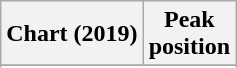<table class="wikitable sortable plainrowheaders">
<tr>
<th scope="col">Chart (2019)</th>
<th scope="col">Peak<br>position</th>
</tr>
<tr>
</tr>
<tr>
</tr>
<tr>
</tr>
</table>
